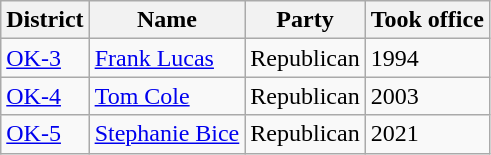<table class="wikitable sortable">
<tr>
<th>District</th>
<th>Name</th>
<th>Party</th>
<th>Took office</th>
</tr>
<tr>
<td><a href='#'>OK-3</a></td>
<td><a href='#'>Frank Lucas</a></td>
<td>Republican</td>
<td>1994</td>
</tr>
<tr>
<td><a href='#'>OK-4</a></td>
<td><a href='#'>Tom Cole</a></td>
<td>Republican</td>
<td>2003</td>
</tr>
<tr>
<td><a href='#'>OK-5</a></td>
<td><a href='#'>Stephanie Bice</a></td>
<td>Republican</td>
<td>2021</td>
</tr>
</table>
